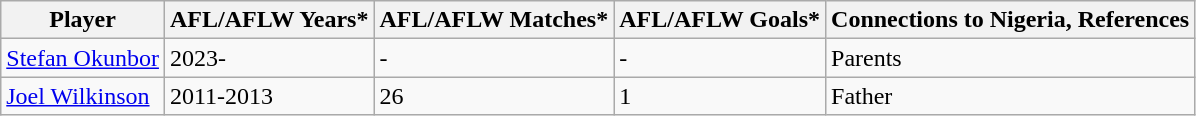<table class="wikitable sortable">
<tr>
<th>Player</th>
<th>AFL/AFLW Years*</th>
<th>AFL/AFLW Matches*</th>
<th>AFL/AFLW Goals*</th>
<th>Connections to Nigeria, References</th>
</tr>
<tr>
<td><a href='#'>Stefan Okunbor</a></td>
<td>2023-</td>
<td>-</td>
<td>-</td>
<td>Parents</td>
</tr>
<tr>
<td><a href='#'>Joel Wilkinson</a></td>
<td>2011-2013</td>
<td>26</td>
<td>1</td>
<td>Father</td>
</tr>
</table>
